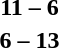<table style="text-align:center">
<tr>
<th width=200></th>
<th width=100></th>
<th width=200></th>
</tr>
<tr>
<td align=right></td>
<td><strong>11 – 6</strong></td>
<td align=left></td>
</tr>
<tr>
<td align=right></td>
<td><strong>6 – 13</strong></td>
<td align=left></td>
</tr>
</table>
